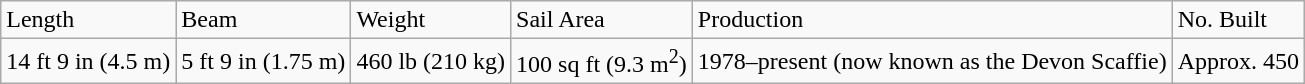<table class="wikitable">
<tr>
<td>Length</td>
<td>Beam</td>
<td>Weight</td>
<td>Sail Area</td>
<td>Production</td>
<td>No. Built</td>
</tr>
<tr>
<td>14 ft 9 in (4.5 m)</td>
<td>5 ft 9 in (1.75 m)</td>
<td>460 lb (210 kg)</td>
<td>100 sq ft (9.3 m<sup>2</sup>)</td>
<td>1978–present (now known as the Devon Scaffie)</td>
<td>Approx. 450</td>
</tr>
</table>
